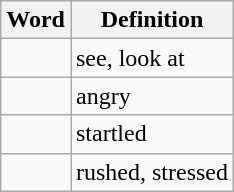<table class="wikitable">
<tr>
<th>Word</th>
<th>Definition</th>
</tr>
<tr>
<td></td>
<td>see, look at</td>
</tr>
<tr>
<td></td>
<td>angry</td>
</tr>
<tr>
<td></td>
<td>startled</td>
</tr>
<tr>
<td></td>
<td>rushed, stressed</td>
</tr>
</table>
